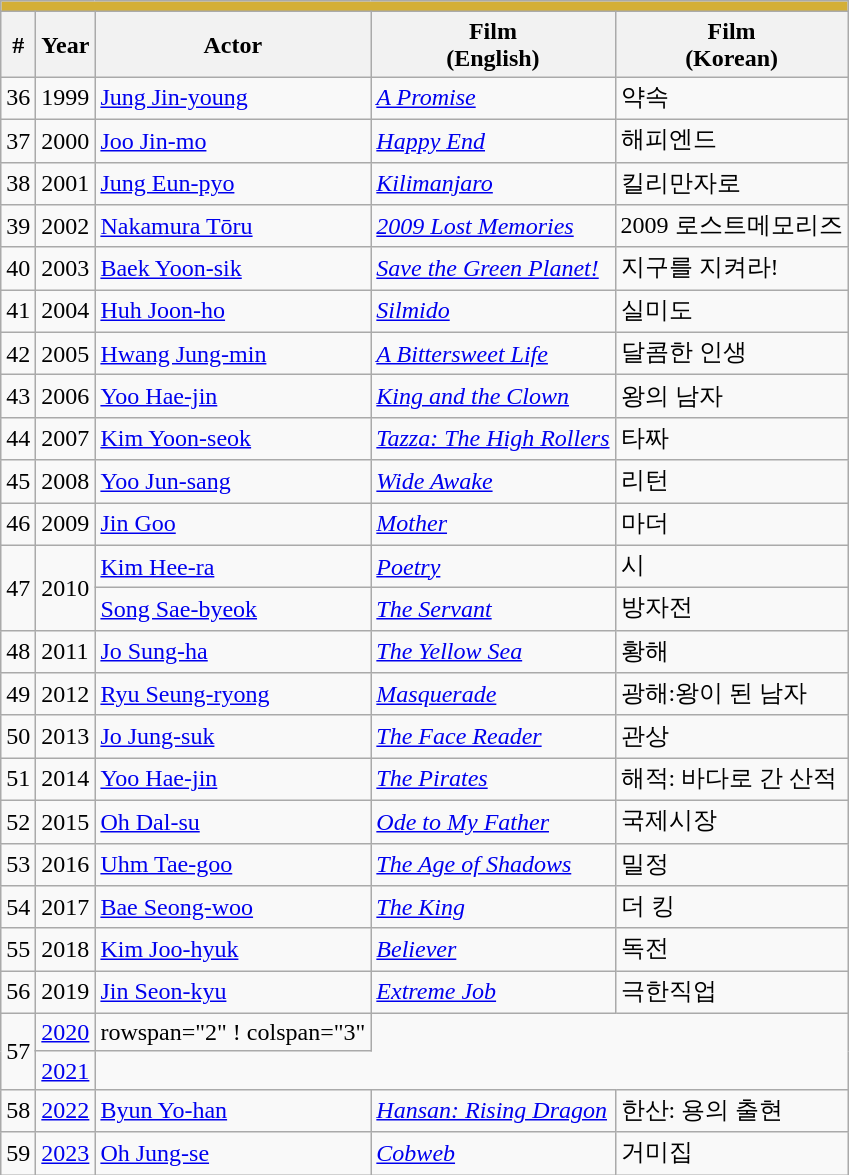<table class="wikitable collapsible collapsed">
<tr>
<th colspan="5" style="background: #D4AF37;"></th>
</tr>
<tr>
<th>#</th>
<th>Year</th>
<th>Actor</th>
<th>Film<br>(English)</th>
<th>Film<br>(Korean)</th>
</tr>
<tr>
<td>36</td>
<td>1999</td>
<td><a href='#'>Jung Jin-young</a></td>
<td><em><a href='#'>A Promise</a></em></td>
<td>약속</td>
</tr>
<tr>
<td>37</td>
<td>2000</td>
<td><a href='#'>Joo Jin-mo</a></td>
<td><em><a href='#'>Happy End</a></em></td>
<td>해피엔드</td>
</tr>
<tr>
<td>38</td>
<td>2001</td>
<td><a href='#'>Jung Eun-pyo</a></td>
<td><em><a href='#'>Kilimanjaro</a></em></td>
<td>킬리만자로</td>
</tr>
<tr>
<td>39</td>
<td>2002</td>
<td><a href='#'>Nakamura Tōru</a></td>
<td><em><a href='#'>2009 Lost Memories</a></em></td>
<td>2009 로스트메모리즈</td>
</tr>
<tr>
<td>40</td>
<td>2003</td>
<td><a href='#'>Baek Yoon-sik</a></td>
<td><em><a href='#'>Save the Green Planet!</a></em></td>
<td>지구를 지켜라!</td>
</tr>
<tr>
<td>41</td>
<td>2004</td>
<td><a href='#'>Huh Joon-ho</a></td>
<td><em><a href='#'>Silmido</a></em></td>
<td>실미도</td>
</tr>
<tr>
<td>42</td>
<td>2005</td>
<td><a href='#'>Hwang Jung-min</a></td>
<td><em><a href='#'>A Bittersweet Life</a></em></td>
<td>달콤한 인생</td>
</tr>
<tr>
<td>43</td>
<td>2006</td>
<td><a href='#'>Yoo Hae-jin</a></td>
<td><em><a href='#'>King and the Clown</a></em></td>
<td>왕의 남자</td>
</tr>
<tr>
<td>44</td>
<td>2007</td>
<td><a href='#'>Kim Yoon-seok</a></td>
<td><em><a href='#'>Tazza: The High Rollers</a></em></td>
<td>타짜</td>
</tr>
<tr>
<td>45</td>
<td>2008</td>
<td><a href='#'>Yoo Jun-sang</a></td>
<td><em><a href='#'>Wide Awake</a></em></td>
<td>리턴</td>
</tr>
<tr>
<td>46</td>
<td>2009</td>
<td><a href='#'>Jin Goo</a></td>
<td><em><a href='#'>Mother</a></em></td>
<td>마더</td>
</tr>
<tr>
<td rowspan="2">47</td>
<td rowspan="2">2010</td>
<td><a href='#'>Kim Hee-ra</a></td>
<td><em><a href='#'>Poetry</a></em></td>
<td>시</td>
</tr>
<tr>
<td><a href='#'>Song Sae-byeok</a></td>
<td><em><a href='#'>The Servant</a></em></td>
<td>방자전</td>
</tr>
<tr>
<td>48</td>
<td>2011</td>
<td><a href='#'>Jo Sung-ha</a></td>
<td><em><a href='#'>The Yellow Sea</a></em></td>
<td>황해</td>
</tr>
<tr>
<td>49</td>
<td>2012</td>
<td><a href='#'>Ryu Seung-ryong</a></td>
<td><em><a href='#'>Masquerade</a></em></td>
<td>광해:왕이 된 남자</td>
</tr>
<tr>
<td>50</td>
<td>2013</td>
<td><a href='#'>Jo Jung-suk</a></td>
<td><em><a href='#'>The Face Reader</a></em></td>
<td>관상</td>
</tr>
<tr>
<td>51</td>
<td>2014</td>
<td><a href='#'>Yoo Hae-jin</a></td>
<td><em><a href='#'>The Pirates</a></em></td>
<td>해적: 바다로 간 산적</td>
</tr>
<tr>
<td>52</td>
<td>2015</td>
<td><a href='#'>Oh Dal-su</a></td>
<td><em><a href='#'>Ode to My Father</a></em></td>
<td>국제시장</td>
</tr>
<tr>
<td>53</td>
<td>2016</td>
<td><a href='#'>Uhm Tae-goo</a></td>
<td><em><a href='#'>The Age of Shadows</a></em></td>
<td>밀정</td>
</tr>
<tr>
<td>54</td>
<td>2017</td>
<td><a href='#'>Bae Seong-woo</a></td>
<td><em><a href='#'>The King</a></em></td>
<td>더 킹</td>
</tr>
<tr>
<td>55</td>
<td>2018</td>
<td><a href='#'>Kim Joo-hyuk</a></td>
<td><em><a href='#'>Believer</a></em></td>
<td>독전</td>
</tr>
<tr>
<td>56</td>
<td>2019</td>
<td><a href='#'>Jin Seon-kyu</a></td>
<td><em><a href='#'>Extreme Job</a></em></td>
<td>극한직업</td>
</tr>
<tr>
<td rowspan="2">57</td>
<td><a href='#'>2020</a></td>
<td>rowspan="2" ! colspan="3" </td>
</tr>
<tr>
<td><a href='#'>2021</a></td>
</tr>
<tr>
<td>58</td>
<td><a href='#'>2022</a></td>
<td><a href='#'>Byun Yo-han</a></td>
<td><em><a href='#'>Hansan: Rising Dragon</a></em></td>
<td>한산: 용의 출현</td>
</tr>
<tr>
<td>59</td>
<td><a href='#'>2023</a></td>
<td><a href='#'>Oh Jung-se</a></td>
<td><em><a href='#'>Cobweb</a></em></td>
<td>거미집</td>
</tr>
</table>
